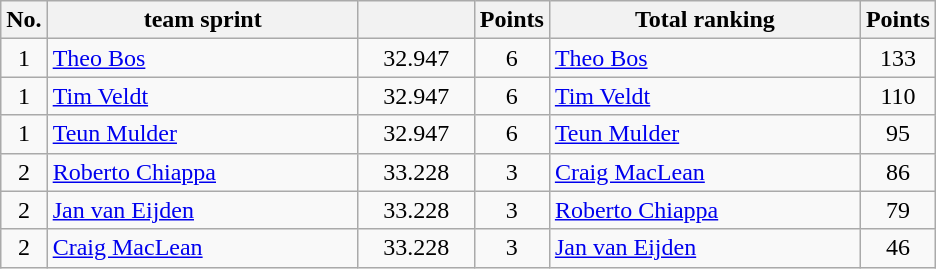<table class="wikitable">
<tr>
<th width="20px">No.</th>
<th width="200px">team sprint</th>
<th width="70px"></th>
<th width="40px">Points</th>
<th width="200px">Total ranking</th>
<th width="40px">Points</th>
</tr>
<tr align=center>
<td>1</td>
<td align=left> <a href='#'>Theo Bos</a></td>
<td>32.947</td>
<td>6</td>
<td align=left> <a href='#'>Theo Bos</a></td>
<td>133</td>
</tr>
<tr align=center>
<td>1</td>
<td align=left> <a href='#'>Tim Veldt</a></td>
<td>32.947</td>
<td>6</td>
<td align=left> <a href='#'>Tim Veldt</a></td>
<td>110</td>
</tr>
<tr align=center>
<td>1</td>
<td align=left> <a href='#'>Teun Mulder</a></td>
<td>32.947</td>
<td>6</td>
<td align=left> <a href='#'>Teun Mulder</a></td>
<td>95</td>
</tr>
<tr align=center>
<td>2</td>
<td align=left> <a href='#'>Roberto Chiappa</a></td>
<td>33.228</td>
<td>3</td>
<td align=left> <a href='#'>Craig MacLean</a></td>
<td>86</td>
</tr>
<tr align=center>
<td>2</td>
<td align=left> <a href='#'>Jan van Eijden</a></td>
<td>33.228</td>
<td>3</td>
<td align=left> <a href='#'>Roberto Chiappa</a></td>
<td>79</td>
</tr>
<tr align=center>
<td>2</td>
<td align=left> <a href='#'>Craig MacLean</a></td>
<td>33.228</td>
<td>3</td>
<td align=left> <a href='#'>Jan van Eijden</a></td>
<td>46</td>
</tr>
</table>
